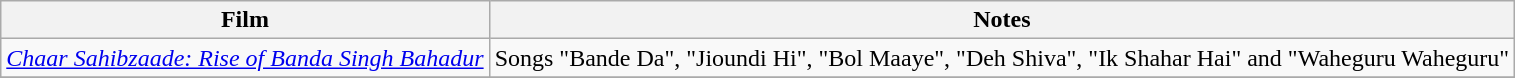<table class="wikitable">
<tr>
<th>Film</th>
<th>Notes</th>
</tr>
<tr>
<td><em><a href='#'>Chaar Sahibzaade: Rise of Banda Singh Bahadur</a></em></td>
<td>Songs "Bande Da", "Jioundi Hi", "Bol Maaye", "Deh Shiva", "Ik Shahar Hai" and "Waheguru Waheguru"</td>
</tr>
<tr>
</tr>
</table>
